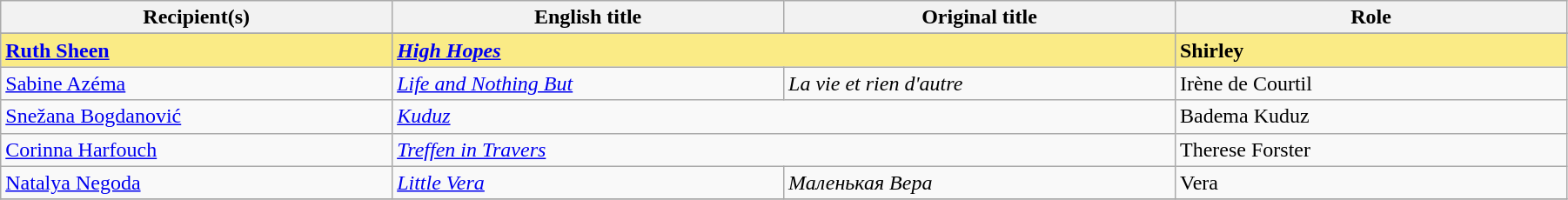<table class="sortable wikitable" width="95%" cellpadding="5">
<tr>
<th width="20%">Recipient(s)</th>
<th width="20%">English title</th>
<th width="20%">Original title</th>
<th width="20%">Role</th>
</tr>
<tr>
</tr>
<tr style="background:#FAEB86">
<td><strong> <a href='#'>Ruth Sheen</a></strong></td>
<td colspan="2"><strong><em><a href='#'>High Hopes</a></em></strong></td>
<td><strong>Shirley</strong></td>
</tr>
<tr>
<td> <a href='#'>Sabine Azéma</a></td>
<td><em><a href='#'>Life and Nothing But</a></em></td>
<td><em>La vie et rien d'autre</em></td>
<td>Irène de Courtil</td>
</tr>
<tr>
<td> <a href='#'>Snežana Bogdanović</a></td>
<td colspan="2"><em><a href='#'>Kuduz</a></em></td>
<td>Badema Kuduz</td>
</tr>
<tr>
<td> <a href='#'>Corinna Harfouch</a></td>
<td colspan="2"><em><a href='#'>Treffen in Travers</a></em></td>
<td>Therese Forster</td>
</tr>
<tr>
<td> <a href='#'>Natalya Negoda</a></td>
<td><em><a href='#'>Little Vera</a></em></td>
<td><em>Маленькая Вера</em></td>
<td>Vera</td>
</tr>
<tr>
</tr>
</table>
